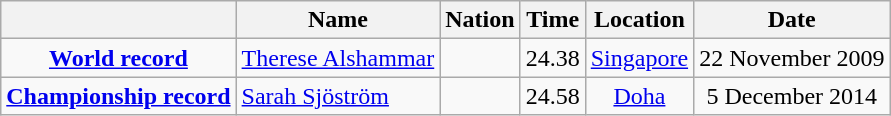<table class=wikitable style=text-align:center>
<tr>
<th></th>
<th>Name</th>
<th>Nation</th>
<th>Time</th>
<th>Location</th>
<th>Date</th>
</tr>
<tr>
<td><strong><a href='#'>World record</a></strong></td>
<td align=left><a href='#'>Therese Alshammar</a></td>
<td align=left></td>
<td align=left>24.38</td>
<td><a href='#'>Singapore</a></td>
<td>22 November 2009</td>
</tr>
<tr>
<td><strong><a href='#'>Championship record</a></strong></td>
<td align=left><a href='#'>Sarah Sjöström</a></td>
<td align=left></td>
<td align=left>24.58</td>
<td><a href='#'>Doha</a></td>
<td>5 December 2014</td>
</tr>
</table>
